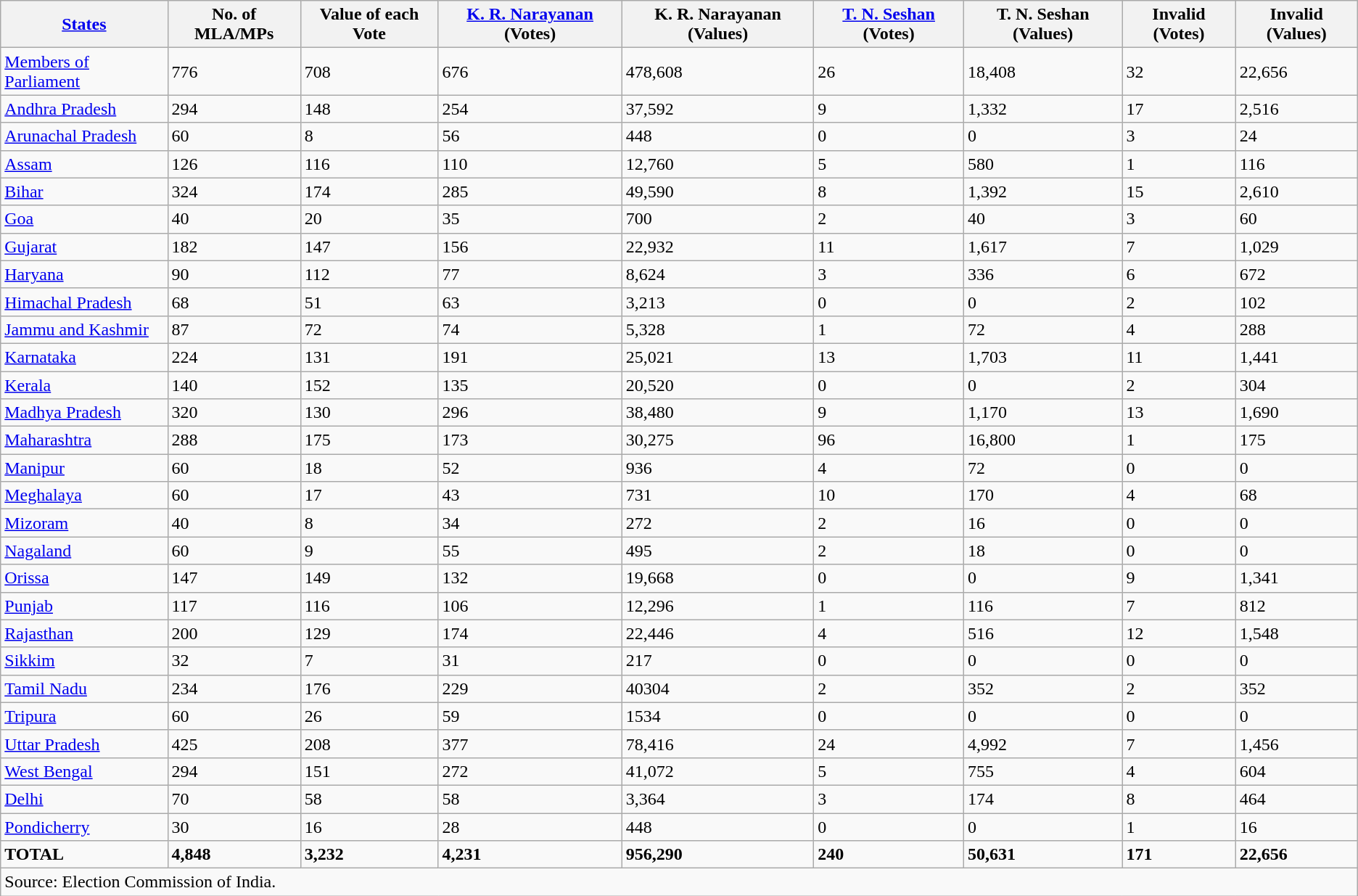<table class="wikitable" border="1">
<tr>
<th><a href='#'>States</a></th>
<th>No. of MLA/MPs</th>
<th>Value of each Vote</th>
<th><a href='#'>K. R. Narayanan</a> (Votes)</th>
<th>K. R. Narayanan (Values)</th>
<th><a href='#'>T. N. Seshan</a> (Votes)</th>
<th>T. N. Seshan (Values)</th>
<th>Invalid (Votes)</th>
<th>Invalid (Values)</th>
</tr>
<tr>
<td><a href='#'>Members of Parliament</a></td>
<td>776</td>
<td>708</td>
<td>676</td>
<td>478,608</td>
<td>26</td>
<td>18,408</td>
<td>32</td>
<td>22,656</td>
</tr>
<tr>
<td><a href='#'>Andhra Pradesh</a></td>
<td>294</td>
<td>148</td>
<td>254</td>
<td>37,592</td>
<td>9</td>
<td>1,332</td>
<td>17</td>
<td>2,516</td>
</tr>
<tr>
<td><a href='#'>Arunachal Pradesh</a></td>
<td>60</td>
<td>8</td>
<td>56</td>
<td>448</td>
<td>0</td>
<td>0</td>
<td>3</td>
<td>24</td>
</tr>
<tr>
<td><a href='#'>Assam</a></td>
<td>126</td>
<td>116</td>
<td>110</td>
<td>12,760</td>
<td>5</td>
<td>580</td>
<td>1</td>
<td>116</td>
</tr>
<tr>
<td><a href='#'>Bihar</a></td>
<td>324</td>
<td>174</td>
<td>285</td>
<td>49,590</td>
<td>8</td>
<td>1,392</td>
<td>15</td>
<td>2,610</td>
</tr>
<tr>
<td><a href='#'>Goa</a></td>
<td>40</td>
<td>20</td>
<td>35</td>
<td>700</td>
<td>2</td>
<td>40</td>
<td>3</td>
<td>60</td>
</tr>
<tr>
<td><a href='#'>Gujarat</a></td>
<td>182</td>
<td>147</td>
<td>156</td>
<td>22,932</td>
<td>11</td>
<td>1,617</td>
<td>7</td>
<td>1,029</td>
</tr>
<tr>
<td><a href='#'>Haryana</a></td>
<td>90</td>
<td>112</td>
<td>77</td>
<td>8,624</td>
<td>3</td>
<td>336</td>
<td>6</td>
<td>672</td>
</tr>
<tr>
<td><a href='#'>Himachal Pradesh</a></td>
<td>68</td>
<td>51</td>
<td>63</td>
<td>3,213</td>
<td>0</td>
<td>0</td>
<td>2</td>
<td>102</td>
</tr>
<tr>
<td><a href='#'>Jammu and Kashmir</a></td>
<td>87</td>
<td>72</td>
<td>74</td>
<td>5,328</td>
<td>1</td>
<td>72</td>
<td>4</td>
<td>288</td>
</tr>
<tr>
<td><a href='#'>Karnataka</a></td>
<td>224</td>
<td>131</td>
<td>191</td>
<td>25,021</td>
<td>13</td>
<td>1,703</td>
<td>11</td>
<td>1,441</td>
</tr>
<tr>
<td><a href='#'>Kerala</a></td>
<td>140</td>
<td>152</td>
<td>135</td>
<td>20,520</td>
<td>0</td>
<td>0</td>
<td>2</td>
<td>304</td>
</tr>
<tr>
<td><a href='#'>Madhya Pradesh</a></td>
<td>320</td>
<td>130</td>
<td>296</td>
<td>38,480</td>
<td>9</td>
<td>1,170</td>
<td>13</td>
<td>1,690</td>
</tr>
<tr>
<td><a href='#'>Maharashtra</a></td>
<td>288</td>
<td>175</td>
<td>173</td>
<td>30,275</td>
<td>96</td>
<td>16,800</td>
<td>1</td>
<td>175</td>
</tr>
<tr>
<td><a href='#'>Manipur</a></td>
<td>60</td>
<td>18</td>
<td>52</td>
<td>936</td>
<td>4</td>
<td>72</td>
<td>0</td>
<td>0</td>
</tr>
<tr>
<td><a href='#'>Meghalaya</a></td>
<td>60</td>
<td>17</td>
<td>43</td>
<td>731</td>
<td>10</td>
<td>170</td>
<td>4</td>
<td>68</td>
</tr>
<tr>
<td><a href='#'>Mizoram</a></td>
<td>40</td>
<td>8</td>
<td>34</td>
<td>272</td>
<td>2</td>
<td>16</td>
<td>0</td>
<td>0</td>
</tr>
<tr>
<td><a href='#'>Nagaland</a></td>
<td>60</td>
<td>9</td>
<td>55</td>
<td>495</td>
<td>2</td>
<td>18</td>
<td>0</td>
<td>0</td>
</tr>
<tr>
<td><a href='#'>Orissa</a></td>
<td>147</td>
<td>149</td>
<td>132</td>
<td>19,668</td>
<td>0</td>
<td>0</td>
<td>9</td>
<td>1,341</td>
</tr>
<tr>
<td><a href='#'>Punjab</a></td>
<td>117</td>
<td>116</td>
<td>106</td>
<td>12,296</td>
<td>1</td>
<td>116</td>
<td>7</td>
<td>812</td>
</tr>
<tr>
<td><a href='#'>Rajasthan</a></td>
<td>200</td>
<td>129</td>
<td>174</td>
<td>22,446</td>
<td>4</td>
<td>516</td>
<td>12</td>
<td>1,548</td>
</tr>
<tr>
<td><a href='#'>Sikkim</a></td>
<td>32</td>
<td>7</td>
<td>31</td>
<td>217</td>
<td>0</td>
<td>0</td>
<td>0</td>
<td>0</td>
</tr>
<tr>
<td><a href='#'>Tamil Nadu</a></td>
<td>234</td>
<td>176</td>
<td>229</td>
<td>40304</td>
<td>2</td>
<td>352</td>
<td>2</td>
<td>352</td>
</tr>
<tr>
<td><a href='#'>Tripura</a></td>
<td>60</td>
<td>26</td>
<td>59</td>
<td>1534</td>
<td>0</td>
<td>0</td>
<td>0</td>
<td>0</td>
</tr>
<tr>
<td><a href='#'>Uttar Pradesh</a></td>
<td>425</td>
<td>208</td>
<td>377</td>
<td>78,416</td>
<td>24</td>
<td>4,992</td>
<td>7</td>
<td>1,456</td>
</tr>
<tr>
<td><a href='#'>West Bengal</a></td>
<td>294</td>
<td>151</td>
<td>272</td>
<td>41,072</td>
<td>5</td>
<td>755</td>
<td>4</td>
<td>604</td>
</tr>
<tr>
<td><a href='#'>Delhi</a></td>
<td>70</td>
<td>58</td>
<td>58</td>
<td>3,364</td>
<td>3</td>
<td>174</td>
<td>8</td>
<td>464</td>
</tr>
<tr>
<td><a href='#'>Pondicherry</a></td>
<td>30</td>
<td>16</td>
<td>28</td>
<td>448</td>
<td>0</td>
<td>0</td>
<td>1</td>
<td>16</td>
</tr>
<tr>
<td><strong>TOTAL</strong></td>
<td><strong>4,848</strong></td>
<td><strong>3,232</strong></td>
<td><strong>4,231</strong></td>
<td><strong>956,290</strong></td>
<td><strong>240</strong></td>
<td><strong>50,631</strong></td>
<td><strong>171</strong></td>
<td><strong>22,656</strong></td>
</tr>
<tr>
<td align=left colspan=9>Source: Election Commission of India.</td>
</tr>
</table>
